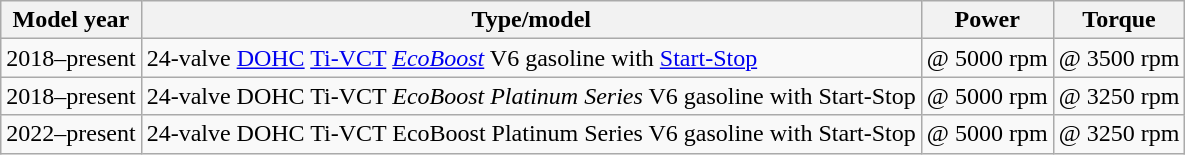<table class="wikitable">
<tr>
<th>Model year</th>
<th>Type/model</th>
<th>Power</th>
<th>Torque</th>
</tr>
<tr>
<td>2018–present</td>
<td> 24-valve <a href='#'>DOHC</a> <a href='#'>Ti-VCT</a> <em><a href='#'>EcoBoost</a></em> V6 gasoline with <a href='#'>Start-Stop</a></td>
<td> @ 5000 rpm</td>
<td> @ 3500 rpm</td>
</tr>
<tr>
<td>2018–present</td>
<td> 24-valve DOHC Ti-VCT <em>EcoBoost Platinum Series</em> V6 gasoline with Start-Stop</td>
<td> @ 5000 rpm</td>
<td> @ 3250 rpm</td>
</tr>
<tr>
<td>2022–present</td>
<td> 24-valve DOHC Ti-VCT EcoBoost Platinum Series V6 gasoline with Start-Stop</td>
<td> @ 5000 rpm</td>
<td> @ 3250 rpm</td>
</tr>
</table>
